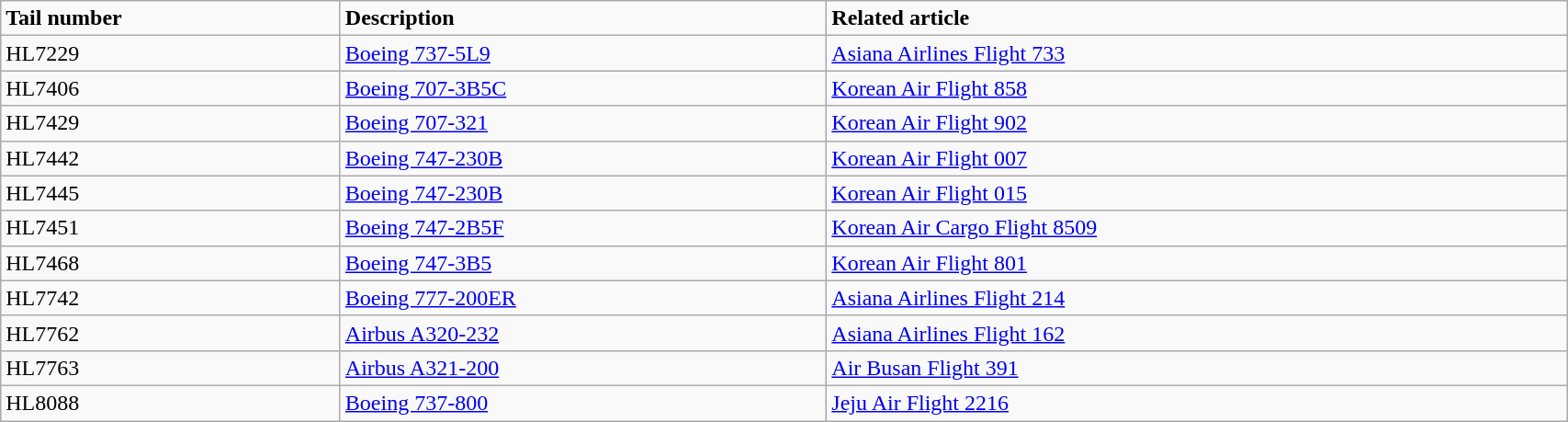<table class="wikitable" width="90%">
<tr>
<td><strong>Tail number</strong></td>
<td><strong>Description</strong></td>
<td><strong>Related article</strong></td>
</tr>
<tr>
<td>HL7229</td>
<td><a href='#'>Boeing 737-5L9</a></td>
<td><a href='#'>Asiana Airlines Flight 733</a></td>
</tr>
<tr>
<td>HL7406</td>
<td><a href='#'>Boeing 707-3B5C</a></td>
<td><a href='#'>Korean Air Flight 858</a></td>
</tr>
<tr>
<td>HL7429</td>
<td><a href='#'>Boeing 707-321</a></td>
<td><a href='#'>Korean Air Flight 902</a></td>
</tr>
<tr>
<td>HL7442</td>
<td><a href='#'>Boeing 747-230B</a></td>
<td><a href='#'>Korean Air Flight 007</a></td>
</tr>
<tr>
<td>HL7445</td>
<td><a href='#'>Boeing 747-230B</a></td>
<td><a href='#'>Korean Air Flight 015</a></td>
</tr>
<tr>
<td>HL7451</td>
<td><a href='#'>Boeing 747-2B5F</a></td>
<td><a href='#'>Korean Air Cargo Flight 8509</a></td>
</tr>
<tr>
<td>HL7468</td>
<td><a href='#'>Boeing 747-3B5</a></td>
<td><a href='#'>Korean Air Flight 801</a></td>
</tr>
<tr>
<td>HL7742</td>
<td><a href='#'>Boeing 777-200ER</a></td>
<td><a href='#'>Asiana Airlines Flight 214</a></td>
</tr>
<tr>
<td>HL7762</td>
<td><a href='#'>Airbus A320-232</a></td>
<td><a href='#'>Asiana Airlines Flight 162</a></td>
</tr>
<tr>
<td>HL7763</td>
<td><a href='#'>Airbus A321-200</a></td>
<td><a href='#'>Air Busan Flight 391</a></td>
</tr>
<tr>
<td>HL8088</td>
<td><a href='#'>Boeing 737-800</a></td>
<td><a href='#'>Jeju Air Flight 2216</a></td>
</tr>
</table>
